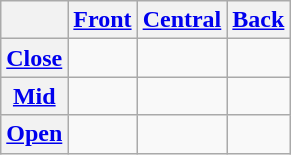<table class="wikitable" style="text-align:center">
<tr>
<th></th>
<th><a href='#'>Front</a></th>
<th><a href='#'>Central</a></th>
<th><a href='#'>Back</a></th>
</tr>
<tr>
<th><a href='#'>Close</a></th>
<td></td>
<td></td>
<td></td>
</tr>
<tr>
<th><a href='#'>Mid</a></th>
<td></td>
<td></td>
<td></td>
</tr>
<tr>
<th><a href='#'>Open</a></th>
<td></td>
<td></td>
<td></td>
</tr>
</table>
